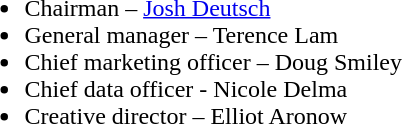<table>
<tr>
<td valign=top><br><ul><li>Chairman – <a href='#'>Josh Deutsch</a></li><li>General manager – Terence Lam</li><li>Chief marketing officer – Doug Smiley</li><li>Chief data officer - Nicole Delma</li><li>Creative director – Elliot Aronow</li></ul></td>
</tr>
</table>
